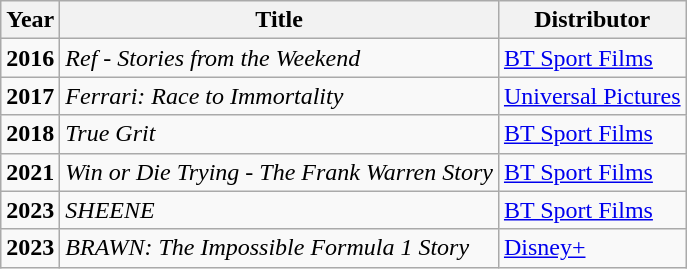<table class="wikitable">
<tr>
<th>Year</th>
<th>Title</th>
<th>Distributor</th>
</tr>
<tr>
<td><strong>2016</strong></td>
<td><em>Ref - Stories from the Weekend</em></td>
<td><a href='#'>BT Sport Films</a></td>
</tr>
<tr>
<td><strong>2017</strong></td>
<td><em>Ferrari: Race to Immortality</em></td>
<td><a href='#'>Universal Pictures</a></td>
</tr>
<tr>
<td><strong>2018</strong></td>
<td><em>True Grit</em></td>
<td><a href='#'>BT Sport Films</a></td>
</tr>
<tr>
<td><strong>2021</strong></td>
<td><em>Win or Die Trying - The Frank Warren Story</em></td>
<td><a href='#'>BT Sport Films</a></td>
</tr>
<tr>
<td><strong>2023</strong></td>
<td><em>SHEENE</em></td>
<td><a href='#'>BT Sport Films</a></td>
</tr>
<tr>
<td><strong>2023</strong></td>
<td><em>BRAWN: The Impossible Formula 1 Story</em></td>
<td><a href='#'>Disney+</a></td>
</tr>
</table>
